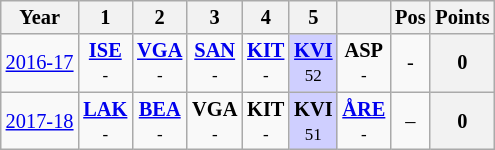<table class="wikitable" style="text-align:center; font-size:85%">
<tr>
<th>Year</th>
<th>1</th>
<th>2</th>
<th>3</th>
<th>4</th>
<th>5</th>
<th></th>
<th>Pos</th>
<th>Points</th>
</tr>
<tr>
<td><a href='#'>2016-17</a></td>
<td><strong><a href='#'>ISE</a></strong><br><small>-</small></td>
<td><strong><a href='#'>VGA</a></strong><br><small>-</small></td>
<td><strong><a href='#'>SAN</a></strong><br><small>-</small></td>
<td><strong><a href='#'>KIT</a></strong><br><small>-</small></td>
<td style="background:#CFCFFF;"><strong><a href='#'>KVI</a></strong><br><small>52</small></td>
<td><strong>ASP</strong><br><small>-</small></td>
<td>-</td>
<th>0</th>
</tr>
<tr>
<td><a href='#'>2017-18</a></td>
<td><strong><a href='#'>LAK</a></strong><br><small>-</small></td>
<td><strong><a href='#'>BEA</a></strong><br><small>-</small></td>
<td><strong>VGA</strong><br><small>-</small></td>
<td><strong>KIT</strong><br><small>-</small></td>
<td style="background:#CFCFFF;"><strong>KVI</strong><br><small>51</small></td>
<td><strong><a href='#'>ÅRE</a></strong><br><small>-</small></td>
<td>–</td>
<th>0</th>
</tr>
</table>
